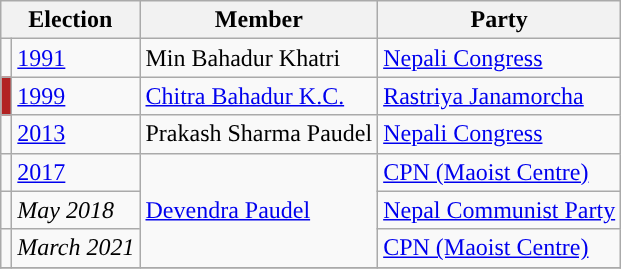<table class="wikitable">
<tr>
<th colspan="2">Election</th>
<th>Member</th>
<th>Party</th>
</tr>
<tr>
<td style="background-color:"></td>
<td><a href='#'>1991</a></td>
<td>Min Bahadur Khatri</td>
<td><a href='#'>Nepali Congress</a></td>
</tr>
<tr>
<td style="background-color:firebrick"></td>
<td><a href='#'>1999</a></td>
<td><a href='#'>Chitra Bahadur K.C.</a></td>
<td><a href='#'>Rastriya Janamorcha</a></td>
</tr>
<tr>
<td style="background-color:"></td>
<td><a href='#'>2013</a></td>
<td>Prakash Sharma Paudel</td>
<td><a href='#'>Nepali Congress</a></td>
</tr>
<tr>
<td style="background-color:"></td>
<td><a href='#'>2017</a></td>
<td rowspan="3"><a href='#'>Devendra Paudel</a></td>
<td><a href='#'>CPN (Maoist Centre)</a></td>
</tr>
<tr>
<td style="background-color:"></td>
<td><em>May 2018</em></td>
<td><a href='#'>Nepal Communist Party</a></td>
</tr>
<tr>
<td></td>
<td><em>March 2021</em></td>
<td><a href='#'>CPN (Maoist Centre)</a></td>
</tr>
<tr>
</tr>
</table>
